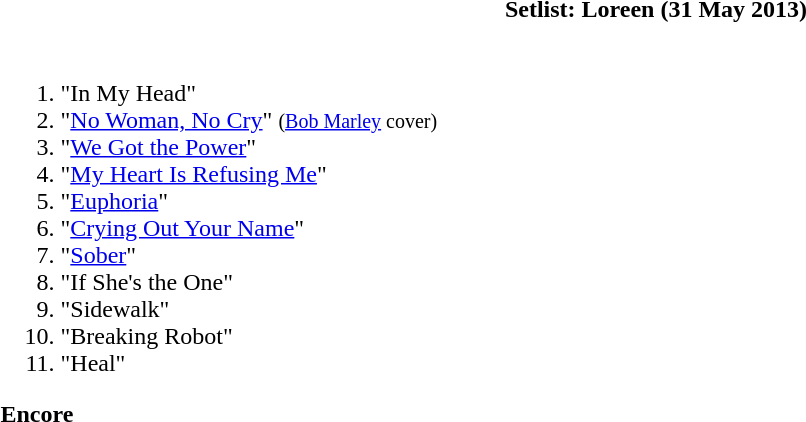<table class="toccolours collapsible collapsed" style="min-width:55em">
<tr>
<th>Setlist: Loreen (31 May 2013)</th>
</tr>
<tr>
<td><br><ol><li>"In My Head"</li><li>"<a href='#'>No Woman, No Cry</a>" <small>(<a href='#'>Bob Marley</a> cover)</small></li><li>"<a href='#'>We Got the Power</a>"</li><li>"<a href='#'>My Heart Is Refusing Me</a>"</li><li>"<a href='#'>Euphoria</a>"</li><li>"<a href='#'>Crying Out Your Name</a>"</li><li>"<a href='#'>Sober</a>"</li><li>"If She's the One"</li><li>"Sidewalk"</li><li>"Breaking Robot"</li><li>"Heal"</li></ol><strong>Encore</strong>
</td>
</tr>
</table>
